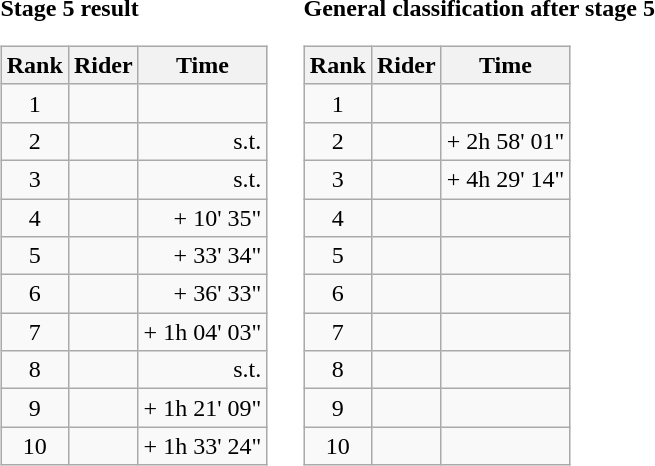<table>
<tr>
<td><strong>Stage 5 result</strong><br><table class="wikitable">
<tr>
<th scope="col">Rank</th>
<th scope="col">Rider</th>
<th scope="col">Time</th>
</tr>
<tr>
<td style="text-align:center;">1</td>
<td></td>
<td style="text-align:right;"></td>
</tr>
<tr>
<td style="text-align:center;">2</td>
<td></td>
<td style="text-align:right;">s.t.</td>
</tr>
<tr>
<td style="text-align:center;">3</td>
<td></td>
<td style="text-align:right;">s.t.</td>
</tr>
<tr>
<td style="text-align:center;">4</td>
<td></td>
<td style="text-align:right;">+ 10' 35"</td>
</tr>
<tr>
<td style="text-align:center;">5</td>
<td></td>
<td style="text-align:right;">+ 33' 34"</td>
</tr>
<tr>
<td style="text-align:center;">6</td>
<td></td>
<td style="text-align:right;">+ 36' 33"</td>
</tr>
<tr>
<td style="text-align:center;">7</td>
<td></td>
<td style="text-align:right;">+ 1h 04' 03"</td>
</tr>
<tr>
<td style="text-align:center;">8</td>
<td></td>
<td style="text-align:right;">s.t.</td>
</tr>
<tr>
<td style="text-align:center;">9</td>
<td></td>
<td style="text-align:right;">+ 1h 21' 09"</td>
</tr>
<tr>
<td style="text-align:center;">10</td>
<td></td>
<td style="text-align:right;">+ 1h 33' 24"</td>
</tr>
</table>
</td>
<td></td>
<td><strong>General classification after stage 5</strong><br><table class="wikitable">
<tr>
<th scope="col">Rank</th>
<th scope="col">Rider</th>
<th scope="col">Time</th>
</tr>
<tr>
<td style="text-align:center;">1</td>
<td></td>
<td style="text-align:right;"></td>
</tr>
<tr>
<td style="text-align:center;">2</td>
<td></td>
<td style="text-align:right;">+ 2h 58' 01"</td>
</tr>
<tr>
<td style="text-align:center;">3</td>
<td></td>
<td style="text-align:right;">+ 4h 29' 14"</td>
</tr>
<tr>
<td style="text-align:center;">4</td>
<td></td>
<td></td>
</tr>
<tr>
<td style="text-align:center;">5</td>
<td></td>
<td></td>
</tr>
<tr>
<td style="text-align:center;">6</td>
<td></td>
<td></td>
</tr>
<tr>
<td style="text-align:center;">7</td>
<td></td>
<td></td>
</tr>
<tr>
<td style="text-align:center;">8</td>
<td></td>
<td></td>
</tr>
<tr>
<td style="text-align:center;">9</td>
<td></td>
<td></td>
</tr>
<tr>
<td style="text-align:center;">10</td>
<td></td>
<td></td>
</tr>
</table>
</td>
</tr>
</table>
